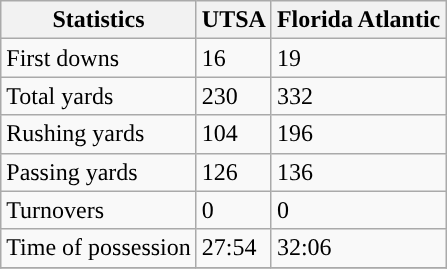<table class="wikitable">
<tr>
<th>Statistics</th>
<th>UTSA</th>
<th>Florida Atlantic</th>
</tr>
<tr>
<td>First downs</td>
<td>16</td>
<td>19</td>
</tr>
<tr>
<td>Total yards</td>
<td>230</td>
<td>332</td>
</tr>
<tr>
<td>Rushing yards</td>
<td>104</td>
<td>196</td>
</tr>
<tr>
<td>Passing yards</td>
<td>126</td>
<td>136</td>
</tr>
<tr>
<td>Turnovers</td>
<td>0</td>
<td>0</td>
</tr>
<tr>
<td>Time of possession</td>
<td>27:54</td>
<td>32:06</td>
</tr>
<tr>
</tr>
</table>
